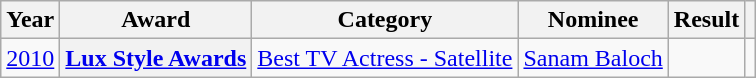<table class="wikitable plainrowheaders">
<tr>
<th>Year</th>
<th>Award</th>
<th>Category</th>
<th>Nominee</th>
<th scope="col" class="unsortable">Result</th>
<th scope="col" class="unsortable"></th>
</tr>
<tr>
<td><a href='#'>2010</a></td>
<th scope="row"><a href='#'>Lux Style Awards</a></th>
<td><a href='#'>Best TV Actress - Satellite</a></td>
<td><a href='#'>Sanam Baloch</a></td>
<td></td>
<td></td>
</tr>
</table>
